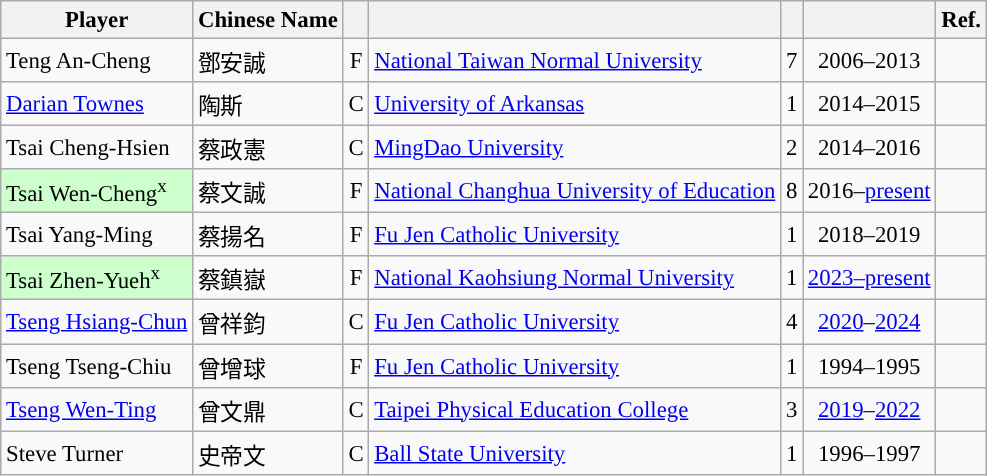<table class="wikitable sortable" style="font-size:95%; text-align:left;">
<tr>
<th>Player</th>
<th>Chinese Name</th>
<th></th>
<th></th>
<th></th>
<th></th>
<th>Ref.</th>
</tr>
<tr>
<td>Teng An-Cheng</td>
<td>鄧安誠</td>
<td align="center">F</td>
<td><a href='#'>National Taiwan Normal University</a></td>
<td align="center">7</td>
<td align="center">2006–2013</td>
<td></td>
</tr>
<tr>
<td><a href='#'>Darian Townes</a></td>
<td>陶斯</td>
<td align="center">C</td>
<td><a href='#'>University of Arkansas</a></td>
<td align="center">1</td>
<td align="center">2014–2015</td>
<td></td>
</tr>
<tr>
<td>Tsai Cheng-Hsien</td>
<td>蔡政憲</td>
<td align="center">C</td>
<td><a href='#'>MingDao University</a></td>
<td align="center">2</td>
<td align="center">2014–2016</td>
<td></td>
</tr>
<tr>
<td bgcolor="#CCFFCC">Tsai Wen-Cheng<sup>x</sup></td>
<td>蔡文誠</td>
<td align="center">F</td>
<td><a href='#'>National Changhua University of Education</a></td>
<td align="center">8</td>
<td align="center">2016–<a href='#'>present</a></td>
<td></td>
</tr>
<tr>
<td>Tsai Yang-Ming</td>
<td>蔡揚名</td>
<td align="center">F</td>
<td><a href='#'>Fu Jen Catholic University</a></td>
<td align="center">1</td>
<td align="center">2018–2019</td>
<td></td>
</tr>
<tr>
<td bgcolor="#CCFFCC">Tsai Zhen-Yueh<sup>x</sup></td>
<td>蔡鎮嶽</td>
<td align="center">F</td>
<td><a href='#'>National Kaohsiung Normal University</a></td>
<td align="center">1</td>
<td align="center"><a href='#'>2023–present</a></td>
<td></td>
</tr>
<tr>
<td><a href='#'>Tseng Hsiang-Chun</a></td>
<td>曾祥鈞</td>
<td align="center">C</td>
<td><a href='#'>Fu Jen Catholic University</a></td>
<td align="center">4</td>
<td align="center"><a href='#'>2020</a>–<a href='#'>2024</a></td>
<td></td>
</tr>
<tr>
<td>Tseng Tseng-Chiu</td>
<td>曾增球</td>
<td align="center">F</td>
<td><a href='#'>Fu Jen Catholic University</a></td>
<td align="center">1</td>
<td align="center">1994–1995</td>
<td></td>
</tr>
<tr>
<td><a href='#'>Tseng Wen-Ting</a></td>
<td>曾文鼎</td>
<td align="center">C</td>
<td><a href='#'>Taipei Physical Education College</a></td>
<td align="center">3</td>
<td align="center"><a href='#'>2019</a>–<a href='#'>2022</a></td>
<td></td>
</tr>
<tr>
<td>Steve Turner</td>
<td>史帝文</td>
<td align="center">C</td>
<td><a href='#'>Ball State University</a></td>
<td align="center">1</td>
<td align="center">1996–1997</td>
<td></td>
</tr>
</table>
